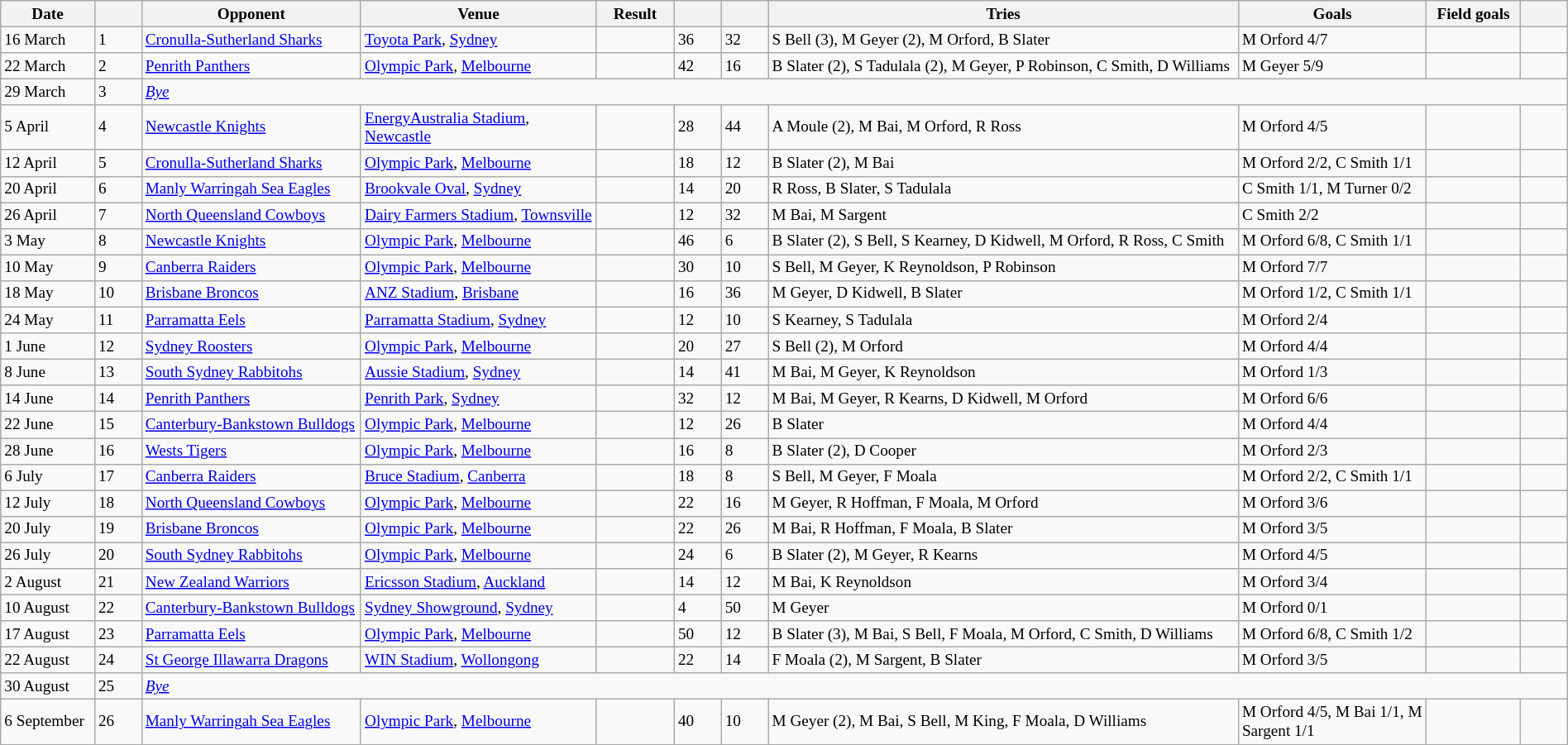<table class="wikitable"  style="font-size:80%; width:100%;">
<tr>
<th width="6%">Date</th>
<th width="3%"></th>
<th width="14%">Opponent</th>
<th width="15%">Venue</th>
<th width="5%">Result</th>
<th width="3%"></th>
<th width="3%"></th>
<th width="30%">Tries</th>
<th width="12%">Goals</th>
<th width="6%">Field goals</th>
<th width="3%"></th>
</tr>
<tr>
<td>16 March</td>
<td>1</td>
<td> <a href='#'>Cronulla-Sutherland Sharks</a></td>
<td><a href='#'>Toyota Park</a>, <a href='#'>Sydney</a></td>
<td></td>
<td>36</td>
<td>32</td>
<td>S Bell (3), M Geyer (2), M Orford, B Slater</td>
<td>M Orford 4/7</td>
<td></td>
<td></td>
</tr>
<tr>
<td>22 March</td>
<td>2</td>
<td> <a href='#'>Penrith Panthers</a></td>
<td><a href='#'>Olympic Park</a>, <a href='#'>Melbourne</a></td>
<td></td>
<td>42</td>
<td>16</td>
<td>B Slater (2), S Tadulala (2), M Geyer, P Robinson, C Smith, D Williams</td>
<td>M Geyer 5/9</td>
<td></td>
<td></td>
</tr>
<tr>
<td>29 March</td>
<td>3</td>
<td colspan="10"><em><a href='#'>Bye</a></em></td>
</tr>
<tr>
<td>5 April</td>
<td>4</td>
<td> <a href='#'>Newcastle Knights</a></td>
<td><a href='#'>EnergyAustralia Stadium</a>, <a href='#'>Newcastle</a></td>
<td></td>
<td>28</td>
<td>44</td>
<td>A Moule (2), M Bai, M Orford, R Ross</td>
<td>M Orford 4/5</td>
<td></td>
<td></td>
</tr>
<tr>
<td>12 April</td>
<td>5</td>
<td> <a href='#'>Cronulla-Sutherland Sharks</a></td>
<td><a href='#'>Olympic Park</a>, <a href='#'>Melbourne</a></td>
<td></td>
<td>18</td>
<td>12</td>
<td>B Slater (2), M Bai</td>
<td>M Orford 2/2, C Smith 1/1</td>
<td></td>
<td></td>
</tr>
<tr>
<td>20 April</td>
<td>6</td>
<td> <a href='#'>Manly Warringah Sea Eagles</a></td>
<td><a href='#'>Brookvale Oval</a>, <a href='#'>Sydney</a></td>
<td></td>
<td>14</td>
<td>20</td>
<td>R Ross, B Slater, S Tadulala</td>
<td>C Smith 1/1, M Turner 0/2</td>
<td></td>
<td></td>
</tr>
<tr>
<td>26 April</td>
<td>7</td>
<td> <a href='#'>North Queensland Cowboys</a></td>
<td><a href='#'>Dairy Farmers Stadium</a>, <a href='#'>Townsville</a></td>
<td></td>
<td>12</td>
<td>32</td>
<td>M Bai, M Sargent</td>
<td>C Smith 2/2</td>
<td></td>
<td></td>
</tr>
<tr>
<td>3 May</td>
<td>8</td>
<td> <a href='#'>Newcastle Knights</a></td>
<td><a href='#'>Olympic Park</a>, <a href='#'>Melbourne</a></td>
<td></td>
<td>46</td>
<td>6</td>
<td>B Slater (2), S Bell, S Kearney, D Kidwell, M Orford, R Ross, C Smith</td>
<td>M Orford 6/8, C Smith 1/1</td>
<td></td>
<td></td>
</tr>
<tr>
<td>10 May</td>
<td>9</td>
<td> <a href='#'>Canberra Raiders</a></td>
<td><a href='#'>Olympic Park</a>, <a href='#'>Melbourne</a></td>
<td></td>
<td>30</td>
<td>10</td>
<td>S Bell, M Geyer, K Reynoldson, P Robinson</td>
<td>M Orford 7/7</td>
<td></td>
<td></td>
</tr>
<tr>
<td>18 May</td>
<td>10</td>
<td> <a href='#'>Brisbane Broncos</a></td>
<td><a href='#'>ANZ Stadium</a>, <a href='#'>Brisbane</a></td>
<td></td>
<td>16</td>
<td>36</td>
<td>M Geyer, D Kidwell, B Slater</td>
<td>M Orford 1/2, C Smith 1/1</td>
<td></td>
<td></td>
</tr>
<tr>
<td>24 May</td>
<td>11</td>
<td> <a href='#'>Parramatta Eels</a></td>
<td><a href='#'>Parramatta Stadium</a>, <a href='#'>Sydney</a></td>
<td></td>
<td>12</td>
<td>10</td>
<td>S Kearney, S Tadulala</td>
<td>M Orford 2/4</td>
<td></td>
<td></td>
</tr>
<tr>
<td>1 June</td>
<td>12</td>
<td> <a href='#'>Sydney Roosters</a></td>
<td><a href='#'>Olympic Park</a>, <a href='#'>Melbourne</a></td>
<td></td>
<td>20</td>
<td>27</td>
<td>S Bell (2), M Orford</td>
<td>M Orford 4/4</td>
<td></td>
<td></td>
</tr>
<tr>
<td>8 June</td>
<td>13</td>
<td> <a href='#'>South Sydney Rabbitohs</a></td>
<td><a href='#'>Aussie Stadium</a>, <a href='#'>Sydney</a></td>
<td></td>
<td>14</td>
<td>41</td>
<td>M Bai, M Geyer, K Reynoldson</td>
<td>M Orford 1/3</td>
<td></td>
<td></td>
</tr>
<tr>
<td>14 June</td>
<td>14</td>
<td> <a href='#'>Penrith Panthers</a></td>
<td><a href='#'>Penrith Park</a>, <a href='#'>Sydney</a></td>
<td></td>
<td>32</td>
<td>12</td>
<td>M Bai, M Geyer, R Kearns, D Kidwell, M Orford</td>
<td>M Orford 6/6</td>
<td></td>
<td></td>
</tr>
<tr>
<td>22 June</td>
<td>15</td>
<td> <a href='#'>Canterbury-Bankstown Bulldogs</a></td>
<td><a href='#'>Olympic Park</a>, <a href='#'>Melbourne</a></td>
<td></td>
<td>12</td>
<td>26</td>
<td>B Slater</td>
<td>M Orford 4/4</td>
<td></td>
<td></td>
</tr>
<tr>
<td>28 June</td>
<td>16</td>
<td> <a href='#'>Wests Tigers</a></td>
<td><a href='#'>Olympic Park</a>, <a href='#'>Melbourne</a></td>
<td></td>
<td>16</td>
<td>8</td>
<td>B Slater (2), D Cooper</td>
<td>M Orford 2/3</td>
<td></td>
<td></td>
</tr>
<tr>
<td>6 July</td>
<td>17</td>
<td> <a href='#'>Canberra Raiders</a></td>
<td><a href='#'>Bruce Stadium</a>, <a href='#'>Canberra</a></td>
<td></td>
<td>18</td>
<td>8</td>
<td>S Bell, M Geyer, F Moala</td>
<td>M Orford 2/2, C Smith 1/1</td>
<td></td>
<td></td>
</tr>
<tr>
<td>12 July</td>
<td>18</td>
<td> <a href='#'>North Queensland Cowboys</a></td>
<td><a href='#'>Olympic Park</a>, <a href='#'>Melbourne</a></td>
<td></td>
<td>22</td>
<td>16</td>
<td>M Geyer, R Hoffman, F Moala, M Orford</td>
<td>M Orford 3/6</td>
<td></td>
<td></td>
</tr>
<tr>
<td>20 July</td>
<td>19</td>
<td> <a href='#'>Brisbane Broncos</a></td>
<td><a href='#'>Olympic Park</a>, <a href='#'>Melbourne</a></td>
<td><br></td>
<td>22</td>
<td>26</td>
<td>M Bai, R Hoffman, F Moala, B Slater</td>
<td>M Orford 3/5</td>
<td></td>
<td></td>
</tr>
<tr>
<td>26 July</td>
<td>20</td>
<td> <a href='#'>South Sydney Rabbitohs</a></td>
<td><a href='#'>Olympic Park</a>, <a href='#'>Melbourne</a></td>
<td></td>
<td>24</td>
<td>6</td>
<td>B Slater (2), M Geyer, R Kearns</td>
<td>M Orford 4/5</td>
<td></td>
<td></td>
</tr>
<tr>
<td>2 August</td>
<td>21</td>
<td> <a href='#'>New Zealand Warriors</a></td>
<td><a href='#'>Ericsson Stadium</a>, <a href='#'>Auckland</a></td>
<td></td>
<td>14</td>
<td>12</td>
<td>M Bai, K Reynoldson</td>
<td>M Orford 3/4</td>
<td></td>
<td></td>
</tr>
<tr>
<td>10 August</td>
<td>22</td>
<td> <a href='#'>Canterbury-Bankstown Bulldogs</a></td>
<td><a href='#'>Sydney Showground</a>, <a href='#'>Sydney</a></td>
<td></td>
<td>4</td>
<td>50</td>
<td>M Geyer</td>
<td>M Orford 0/1</td>
<td></td>
<td></td>
</tr>
<tr>
<td>17 August</td>
<td>23</td>
<td> <a href='#'>Parramatta Eels</a></td>
<td><a href='#'>Olympic Park</a>, <a href='#'>Melbourne</a></td>
<td></td>
<td>50</td>
<td>12</td>
<td>B Slater (3), M Bai, S Bell, F Moala, M Orford, C Smith, D Williams</td>
<td>M Orford 6/8, C Smith 1/2</td>
<td></td>
<td></td>
</tr>
<tr>
<td>22 August</td>
<td>24</td>
<td> <a href='#'>St George Illawarra Dragons</a></td>
<td><a href='#'>WIN Stadium</a>, <a href='#'>Wollongong</a></td>
<td></td>
<td>22</td>
<td>14</td>
<td>F Moala (2), M Sargent, B Slater</td>
<td>M Orford 3/5</td>
<td></td>
<td></td>
</tr>
<tr>
<td>30 August</td>
<td>25</td>
<td colspan="10"><em><a href='#'>Bye</a></em></td>
</tr>
<tr>
<td>6 September</td>
<td>26</td>
<td> <a href='#'>Manly Warringah Sea Eagles</a></td>
<td><a href='#'>Olympic Park</a>, <a href='#'>Melbourne</a></td>
<td></td>
<td>40</td>
<td>10</td>
<td>M Geyer (2), M Bai, S Bell, M King, F Moala, D Williams</td>
<td>M Orford 4/5, M Bai 1/1, M Sargent 1/1</td>
<td></td>
<td></td>
</tr>
</table>
